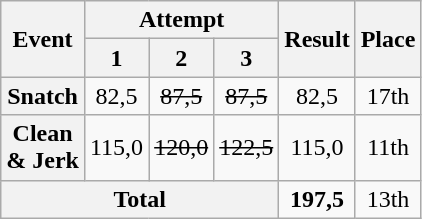<table class=wikitable style="text-align:center;">
<tr>
<th rowspan=2>Event</th>
<th colspan=3>Attempt</th>
<th rowspan=2>Result</th>
<th rowspan=2>Place</th>
</tr>
<tr>
<th>1</th>
<th>2</th>
<th>3</th>
</tr>
<tr>
<th>Snatch</th>
<td>82,5</td>
<td><s>87,5</s></td>
<td><s>87,5</s></td>
<td>82,5</td>
<td>17th</td>
</tr>
<tr>
<th>Clean<br>& Jerk</th>
<td>115,0</td>
<td><s>120,0</s></td>
<td><s>122,5</s></td>
<td>115,0</td>
<td>11th</td>
</tr>
<tr>
<th colspan=4>Total</th>
<td><strong>197,5</strong></td>
<td>13th</td>
</tr>
</table>
